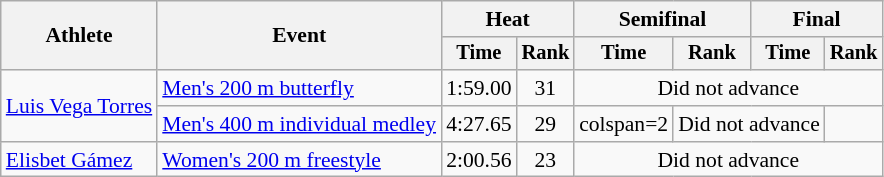<table class=wikitable style="font-size:90%">
<tr>
<th rowspan="2">Athlete</th>
<th rowspan="2">Event</th>
<th colspan="2">Heat</th>
<th colspan="2">Semifinal</th>
<th colspan="2">Final</th>
</tr>
<tr style="font-size:95%">
<th>Time</th>
<th>Rank</th>
<th>Time</th>
<th>Rank</th>
<th>Time</th>
<th>Rank</th>
</tr>
<tr align=center>
<td align=left rowspan=2><a href='#'>Luis Vega Torres</a></td>
<td align=left><a href='#'>Men's 200 m butterfly</a></td>
<td>1:59.00</td>
<td>31</td>
<td colspan=4>Did not advance</td>
</tr>
<tr align=center>
<td align=left><a href='#'>Men's 400 m individual medley</a></td>
<td>4:27.65</td>
<td>29</td>
<td>colspan=2 </td>
<td colspan=2>Did not advance</td>
</tr>
<tr align=center>
<td align="left"><a href='#'>Elisbet Gámez</a></td>
<td align=left><a href='#'>Women's 200 m freestyle</a></td>
<td>2:00.56</td>
<td>23</td>
<td colspan=4>Did not advance</td>
</tr>
</table>
